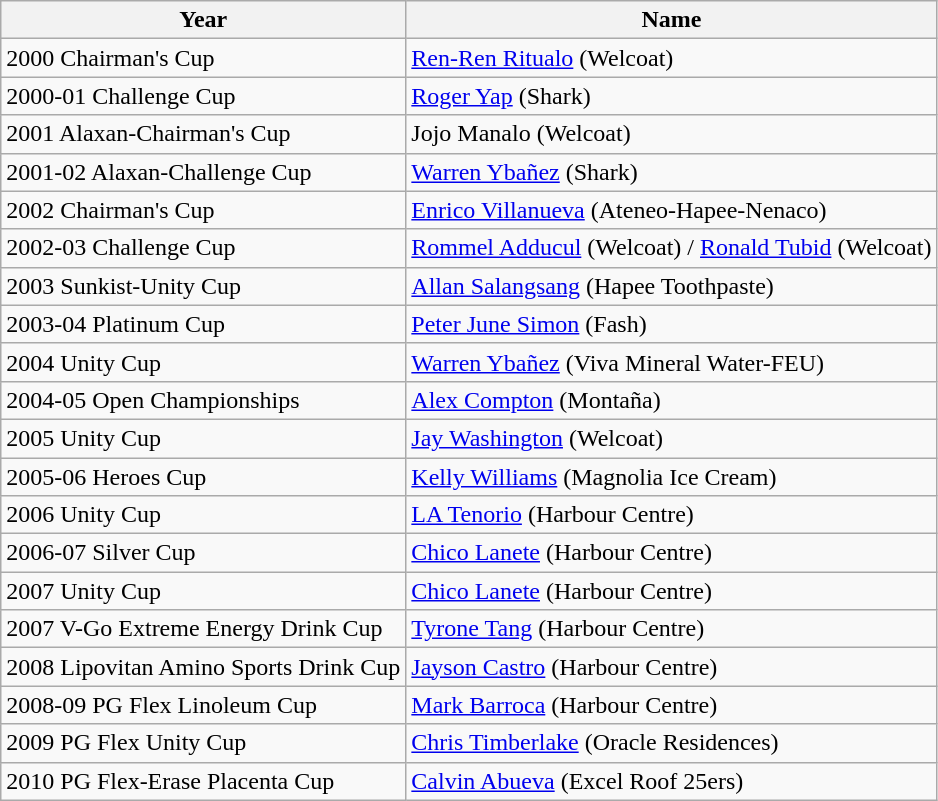<table class=wikitable>
<tr>
<th>Year</th>
<th>Name</th>
</tr>
<tr>
<td>2000 Chairman's Cup</td>
<td><a href='#'>Ren-Ren Ritualo</a> (Welcoat)</td>
</tr>
<tr>
<td>2000-01 Challenge Cup</td>
<td><a href='#'>Roger Yap</a> (Shark)</td>
</tr>
<tr>
<td>2001 Alaxan-Chairman's Cup</td>
<td>Jojo Manalo (Welcoat)</td>
</tr>
<tr>
<td>2001-02 Alaxan-Challenge Cup</td>
<td><a href='#'>Warren Ybañez</a> (Shark)</td>
</tr>
<tr>
<td>2002 Chairman's Cup</td>
<td><a href='#'>Enrico Villanueva</a> (Ateneo-Hapee-Nenaco)</td>
</tr>
<tr>
<td>2002-03 Challenge Cup</td>
<td><a href='#'>Rommel Adducul</a> (Welcoat) / <a href='#'>Ronald Tubid</a> (Welcoat)</td>
</tr>
<tr>
<td>2003 Sunkist-Unity Cup</td>
<td><a href='#'>Allan Salangsang</a> (Hapee Toothpaste)</td>
</tr>
<tr>
<td>2003-04 Platinum Cup</td>
<td><a href='#'>Peter June Simon</a> (Fash)</td>
</tr>
<tr>
<td>2004 Unity Cup</td>
<td><a href='#'>Warren Ybañez</a> (Viva Mineral Water-FEU)</td>
</tr>
<tr>
<td>2004-05 Open Championships</td>
<td><a href='#'>Alex Compton</a> (Montaña)</td>
</tr>
<tr>
<td>2005 Unity Cup</td>
<td><a href='#'>Jay Washington</a> (Welcoat)</td>
</tr>
<tr>
<td>2005-06 Heroes Cup</td>
<td><a href='#'>Kelly Williams</a> (Magnolia Ice Cream)</td>
</tr>
<tr>
<td>2006 Unity Cup</td>
<td><a href='#'>LA Tenorio</a> (Harbour Centre)</td>
</tr>
<tr>
<td>2006-07 Silver Cup</td>
<td><a href='#'>Chico Lanete</a> (Harbour Centre)</td>
</tr>
<tr>
<td>2007 Unity Cup</td>
<td><a href='#'>Chico Lanete</a> (Harbour Centre)</td>
</tr>
<tr>
<td>2007 V-Go Extreme Energy Drink Cup</td>
<td><a href='#'>Tyrone Tang</a> (Harbour Centre)</td>
</tr>
<tr>
<td>2008 Lipovitan Amino Sports Drink Cup</td>
<td><a href='#'>Jayson Castro</a> (Harbour Centre)</td>
</tr>
<tr>
<td>2008-09 PG Flex Linoleum Cup</td>
<td><a href='#'>Mark Barroca</a> (Harbour Centre)</td>
</tr>
<tr>
<td>2009 PG Flex Unity Cup</td>
<td><a href='#'>Chris Timberlake</a> (Oracle Residences)</td>
</tr>
<tr>
<td>2010 PG Flex-Erase Placenta Cup</td>
<td><a href='#'>Calvin Abueva</a> (Excel Roof 25ers)</td>
</tr>
</table>
